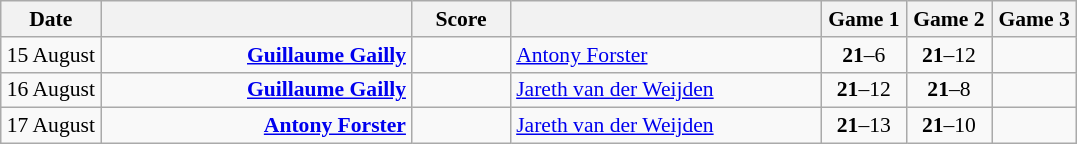<table class="wikitable" style="text-align: center; font-size:90% ">
<tr>
<th width="60">Date</th>
<th align="right" width="200"></th>
<th width="60">Score</th>
<th align="left" width="200"></th>
<th width="50">Game 1</th>
<th width="50">Game 2</th>
<th width="50">Game 3</th>
</tr>
<tr>
<td>15 August</td>
<td align="right"><strong><a href='#'>Guillaume Gailly</a> </strong></td>
<td align="center"></td>
<td align="left"> <a href='#'>Antony Forster</a></td>
<td><strong>21</strong>–6</td>
<td><strong>21</strong>–12</td>
<td></td>
</tr>
<tr>
<td>16 August</td>
<td align="right"><strong><a href='#'>Guillaume Gailly</a> </strong></td>
<td align="center"></td>
<td align="left"> <a href='#'>Jareth van der Weijden</a></td>
<td><strong>21</strong>–12</td>
<td><strong>21</strong>–8</td>
<td></td>
</tr>
<tr>
<td>17 August</td>
<td align="right"><strong><a href='#'>Antony Forster</a> </strong></td>
<td align="center"></td>
<td align="left"> <a href='#'>Jareth van der Weijden</a></td>
<td><strong>21</strong>–13</td>
<td><strong>21</strong>–10</td>
<td></td>
</tr>
</table>
